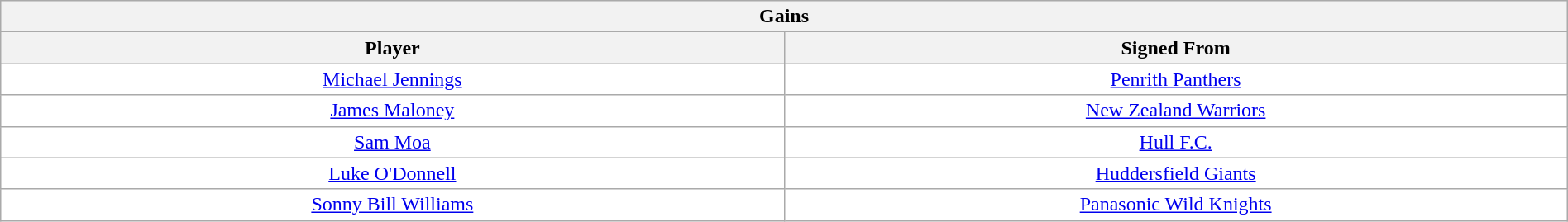<table class="wikitable" style="width:100%;">
<tr style="background:#EFEFEF;">
<th colspan="100">Gains</th>
</tr>
<tr>
<th width=50%>Player</th>
<th width=50%>Signed From</th>
</tr>
<tr style="background:#FFF;">
<td align=center><a href='#'>Michael Jennings</a></td>
<td align=center><a href='#'>Penrith Panthers</a></td>
</tr>
<tr style="background:#FFF;">
<td align=center><a href='#'>James Maloney</a></td>
<td align=center><a href='#'>New Zealand Warriors</a></td>
</tr>
<tr style="background:#FFF;">
<td align=center><a href='#'>Sam Moa</a></td>
<td align=center><a href='#'>Hull F.C.</a></td>
</tr>
<tr style="background:#FFF;">
<td align=center><a href='#'>Luke O'Donnell</a></td>
<td align=center><a href='#'>Huddersfield Giants</a></td>
</tr>
<tr style="background:#FFF;">
<td align=center><a href='#'>Sonny Bill Williams</a></td>
<td align=center><a href='#'>Panasonic Wild Knights</a></td>
</tr>
</table>
